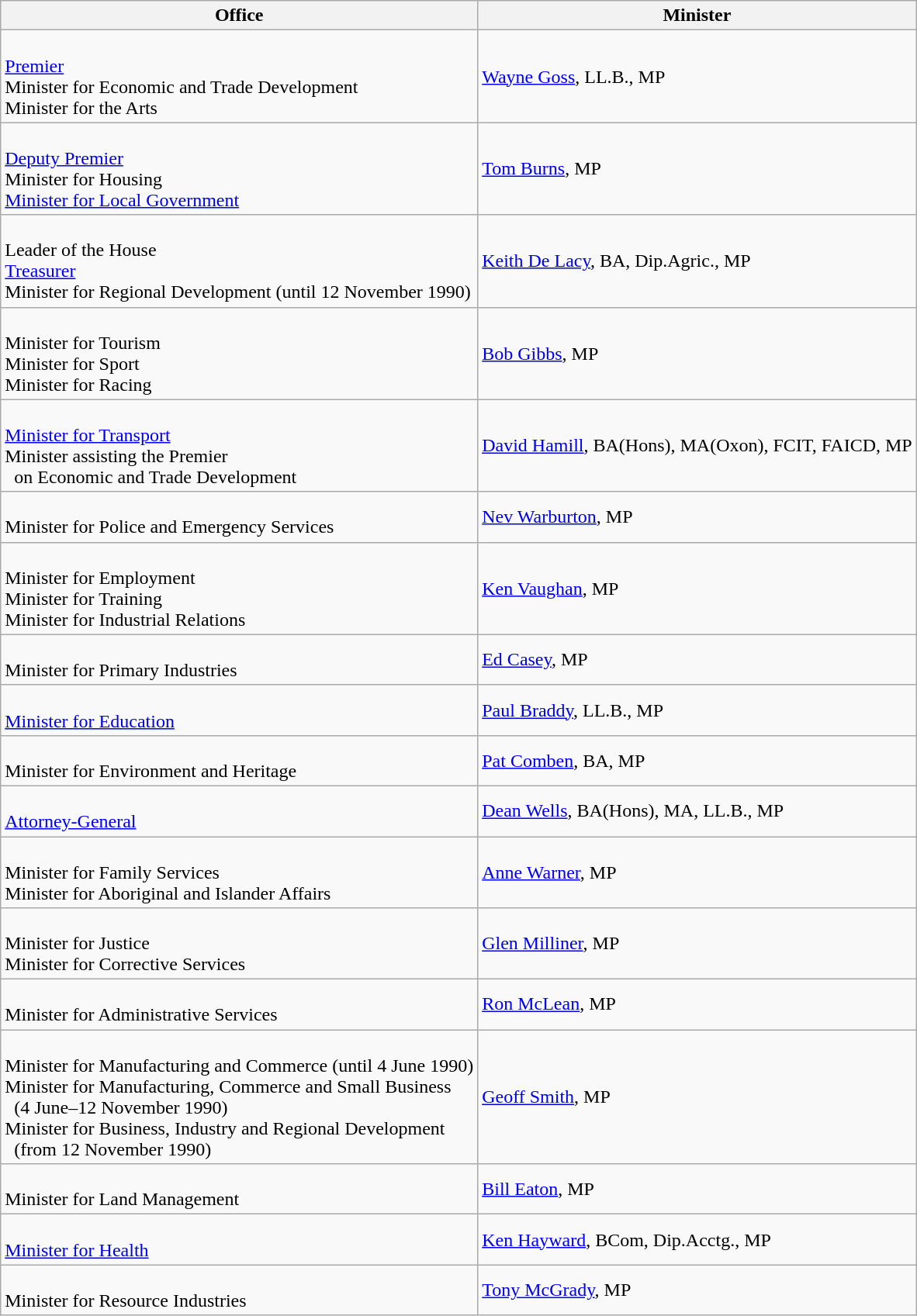<table class="wikitable">
<tr>
<th>Office</th>
<th>Minister</th>
</tr>
<tr>
<td><br><a href='#'>Premier</a><br>
Minister for Economic and Trade Development<br>
Minister for the Arts<br></td>
<td><a href='#'>Wayne Goss</a>, LL.B., MP</td>
</tr>
<tr>
<td><br><a href='#'>Deputy Premier</a><br>
Minister for Housing<br>
<a href='#'>Minister for Local Government</a><br></td>
<td><a href='#'>Tom Burns</a>, MP</td>
</tr>
<tr>
<td><br>Leader of the House<br>
<a href='#'>Treasurer</a><br>
Minister for Regional Development (until 12 November 1990)</td>
<td><a href='#'>Keith De Lacy</a>, BA, Dip.Agric., MP</td>
</tr>
<tr>
<td><br>Minister for Tourism<br>
Minister for Sport<br>
Minister for Racing<br></td>
<td><a href='#'>Bob Gibbs</a>, MP</td>
</tr>
<tr>
<td><br><a href='#'>Minister for Transport</a><br>
Minister assisting the Premier<br>  on Economic and Trade Development</td>
<td><a href='#'>David Hamill</a>, BA(Hons), MA(Oxon), FCIT, FAICD, MP</td>
</tr>
<tr>
<td><br>Minister for Police and Emergency Services<br></td>
<td><a href='#'>Nev Warburton</a>, MP</td>
</tr>
<tr>
<td><br>Minister for Employment<br>
Minister for Training<br>
Minister for Industrial Relations<br></td>
<td><a href='#'>Ken Vaughan</a>, MP</td>
</tr>
<tr>
<td><br>Minister for Primary Industries<br></td>
<td><a href='#'>Ed Casey</a>, MP</td>
</tr>
<tr>
<td><br><a href='#'>Minister for Education</a><br></td>
<td><a href='#'>Paul Braddy</a>, LL.B., MP</td>
</tr>
<tr>
<td><br>Minister for Environment and Heritage<br></td>
<td><a href='#'>Pat Comben</a>, BA, MP</td>
</tr>
<tr>
<td><br><a href='#'>Attorney-General</a><br></td>
<td><a href='#'>Dean Wells</a>, BA(Hons), MA, LL.B., MP</td>
</tr>
<tr>
<td><br>Minister for Family Services<br>
Minister for Aboriginal and Islander Affairs</td>
<td><a href='#'>Anne Warner</a>, MP</td>
</tr>
<tr>
<td><br>Minister for Justice<br>
Minister for Corrective Services<br></td>
<td><a href='#'>Glen Milliner</a>, MP</td>
</tr>
<tr>
<td><br>Minister for Administrative Services<br></td>
<td><a href='#'>Ron McLean</a>, MP</td>
</tr>
<tr>
<td><br>Minister for Manufacturing and Commerce (until 4 June 1990)<br>
Minister for Manufacturing, Commerce and Small Business<br>  (4 June–12 November 1990)<br>
Minister for Business, Industry and Regional Development<br>  (from 12 November 1990)<br></td>
<td><a href='#'>Geoff Smith</a>, MP</td>
</tr>
<tr>
<td><br>Minister for Land Management<br></td>
<td><a href='#'>Bill Eaton</a>, MP</td>
</tr>
<tr>
<td><br><a href='#'>Minister for Health</a></td>
<td><a href='#'>Ken Hayward</a>, BCom, Dip.Acctg., MP</td>
</tr>
<tr>
<td><br>Minister for Resource Industries</td>
<td><a href='#'>Tony McGrady</a>, MP</td>
</tr>
</table>
